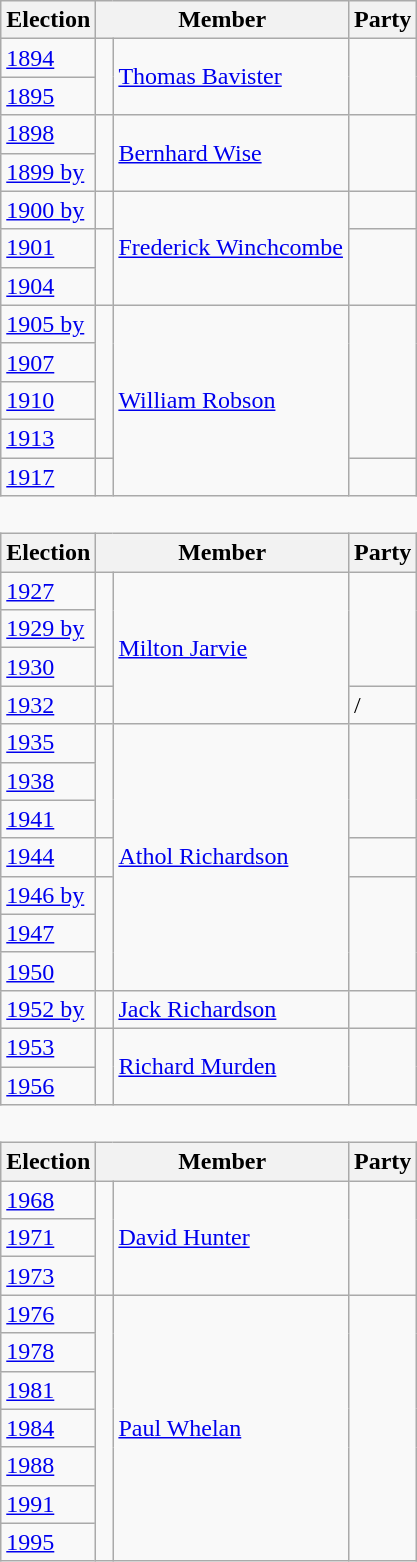<table class="wikitable" style='border-style: none none none none;'>
<tr>
<th>Election</th>
<th colspan="2">Member</th>
<th>Party</th>
</tr>
<tr style="background: #f9f9f9">
<td><a href='#'>1894</a></td>
<td rowspan="2" > </td>
<td rowspan="2"><a href='#'>Thomas Bavister</a></td>
<td rowspan="2"></td>
</tr>
<tr style="background: #f9f9f9">
<td><a href='#'>1895</a></td>
</tr>
<tr style="background: #f9f9f9">
<td><a href='#'>1898</a></td>
<td rowspan="2" > </td>
<td rowspan="2"><a href='#'>Bernhard Wise</a></td>
<td rowspan="2"></td>
</tr>
<tr style="background: #f9f9f9">
<td><a href='#'>1899 by</a></td>
</tr>
<tr style="background: #f9f9f9">
<td><a href='#'>1900 by</a></td>
<td> </td>
<td rowspan="3"><a href='#'>Frederick Winchcombe</a></td>
<td></td>
</tr>
<tr style="background: #f9f9f9">
<td><a href='#'>1901</a></td>
<td rowspan="2" > </td>
<td rowspan="2"></td>
</tr>
<tr style="background: #f9f9f9">
<td><a href='#'>1904</a></td>
</tr>
<tr style="background: #f9f9f9">
<td><a href='#'>1905 by</a></td>
<td rowspan="4" > </td>
<td rowspan="5"><a href='#'>William Robson</a></td>
<td rowspan="4"></td>
</tr>
<tr style="background: #f9f9f9">
<td><a href='#'>1907</a></td>
</tr>
<tr style="background: #f9f9f9">
<td><a href='#'>1910</a></td>
</tr>
<tr style="background: #f9f9f9">
<td><a href='#'>1913</a></td>
</tr>
<tr style="background: #f9f9f9">
<td><a href='#'>1917</a></td>
<td> </td>
<td></td>
</tr>
<tr>
<td colspan="4" style='border-style: none none none none;'> </td>
</tr>
<tr>
<th>Election</th>
<th colspan="2">Member</th>
<th>Party</th>
</tr>
<tr style="background: #f9f9f9">
<td><a href='#'>1927</a></td>
<td rowspan="3" > </td>
<td rowspan="4"><a href='#'>Milton Jarvie</a></td>
<td rowspan="3"></td>
</tr>
<tr style="background: #f9f9f9">
<td><a href='#'>1929 by</a></td>
</tr>
<tr style="background: #f9f9f9">
<td><a href='#'>1930</a></td>
</tr>
<tr style="background: #f9f9f9">
<td><a href='#'>1932</a></td>
<td> </td>
<td> / </td>
</tr>
<tr style="background: #f9f9f9">
<td><a href='#'>1935</a></td>
<td rowspan="3" > </td>
<td rowspan="7"><a href='#'>Athol Richardson</a></td>
<td rowspan="3"></td>
</tr>
<tr style="background: #f9f9f9">
<td><a href='#'>1938</a></td>
</tr>
<tr style="background: #f9f9f9">
<td><a href='#'>1941</a></td>
</tr>
<tr style="background: #f9f9f9">
<td><a href='#'>1944</a></td>
<td> </td>
<td></td>
</tr>
<tr style="background: #f9f9f9">
<td><a href='#'>1946 by</a></td>
<td rowspan="3" > </td>
<td rowspan="3"></td>
</tr>
<tr style="background: #f9f9f9">
<td><a href='#'>1947</a></td>
</tr>
<tr style="background: #f9f9f9">
<td><a href='#'>1950</a></td>
</tr>
<tr style="background: #f9f9f9">
<td><a href='#'>1952 by</a></td>
<td> </td>
<td><a href='#'>Jack Richardson</a></td>
<td></td>
</tr>
<tr style="background: #f9f9f9">
<td><a href='#'>1953</a></td>
<td rowspan="2" > </td>
<td rowspan="2"><a href='#'>Richard Murden</a></td>
<td rowspan="2"></td>
</tr>
<tr style="background: #f9f9f9">
<td><a href='#'>1956</a></td>
</tr>
<tr>
<td colspan="4" style='border-style: none none none none;'> </td>
</tr>
<tr>
<th>Election</th>
<th colspan="2">Member</th>
<th>Party</th>
</tr>
<tr style="background: #f9f9f9">
<td><a href='#'>1968</a></td>
<td rowspan="3" > </td>
<td rowspan="3"><a href='#'>David Hunter</a></td>
<td rowspan="3"></td>
</tr>
<tr style="background: #f9f9f9">
<td><a href='#'>1971</a></td>
</tr>
<tr style="background: #f9f9f9">
<td><a href='#'>1973</a></td>
</tr>
<tr style="background: #f9f9f9">
<td><a href='#'>1976</a></td>
<td rowspan="7" > </td>
<td rowspan="7"><a href='#'>Paul Whelan</a></td>
<td rowspan="7"></td>
</tr>
<tr style="background: #f9f9f9">
<td><a href='#'>1978</a></td>
</tr>
<tr style="background: #f9f9f9">
<td><a href='#'>1981</a></td>
</tr>
<tr style="background: #f9f9f9">
<td><a href='#'>1984</a></td>
</tr>
<tr style="background: #f9f9f9">
<td><a href='#'>1988</a></td>
</tr>
<tr style="background: #f9f9f9">
<td><a href='#'>1991</a></td>
</tr>
<tr style="background: #f9f9f9">
<td><a href='#'>1995</a></td>
</tr>
</table>
